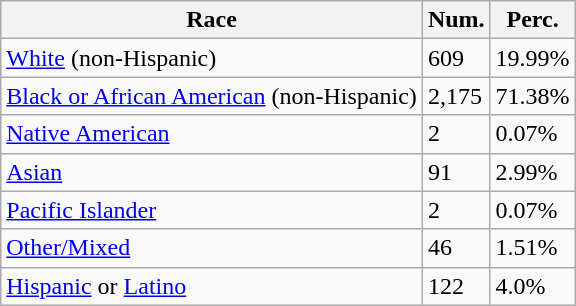<table class="wikitable">
<tr>
<th>Race</th>
<th>Num.</th>
<th>Perc.</th>
</tr>
<tr>
<td><a href='#'>White</a> (non-Hispanic)</td>
<td>609</td>
<td>19.99%</td>
</tr>
<tr>
<td><a href='#'>Black or African American</a> (non-Hispanic)</td>
<td>2,175</td>
<td>71.38%</td>
</tr>
<tr>
<td><a href='#'>Native American</a></td>
<td>2</td>
<td>0.07%</td>
</tr>
<tr>
<td><a href='#'>Asian</a></td>
<td>91</td>
<td>2.99%</td>
</tr>
<tr>
<td><a href='#'>Pacific Islander</a></td>
<td>2</td>
<td>0.07%</td>
</tr>
<tr>
<td><a href='#'>Other/Mixed</a></td>
<td>46</td>
<td>1.51%</td>
</tr>
<tr>
<td><a href='#'>Hispanic</a> or <a href='#'>Latino</a></td>
<td>122</td>
<td>4.0%</td>
</tr>
</table>
